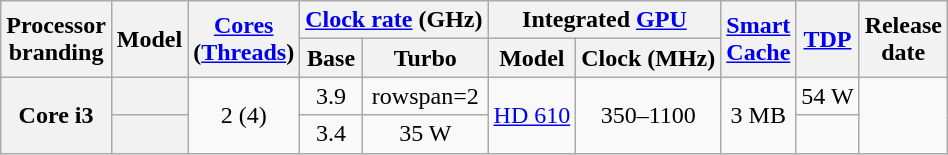<table class="wikitable sortable nowrap" style="text-align: center;">
<tr>
<th class="unsortable" rowspan="2">Processor<br>branding</th>
<th rowspan="2">Model</th>
<th class="unsortable" rowspan="2"><a href='#'>Cores</a><br>(<a href='#'>Threads</a>)</th>
<th colspan="2"><a href='#'>Clock rate</a> (GHz)</th>
<th colspan="2">Integrated <a href='#'>GPU</a></th>
<th class="unsortable" rowspan="2"><a href='#'>Smart<br>Cache</a></th>
<th rowspan="2"><a href='#'>TDP</a></th>
<th rowspan="2">Release<br>date</th>
</tr>
<tr>
<th class="unsortable">Base</th>
<th class="unsortable">Turbo</th>
<th class="unsortable">Model</th>
<th class="unsortable">Clock (MHz)</th>
</tr>
<tr>
<th rowspan=2>Core i3</th>
<th style="text-align:left;" data-sort-value="sku2"></th>
<td rowspan=2>2 (4)</td>
<td>3.9</td>
<td>rowspan=2 </td>
<td rowspan=2><a href='#'>HD 610</a></td>
<td rowspan=2>350–1100</td>
<td rowspan=2>3 MB</td>
<td>54 W</td>
<td rowspan=2></td>
</tr>
<tr>
<th style="text-align:left;" data-sort-value="sku1"></th>
<td>3.4</td>
<td>35 W</td>
</tr>
</table>
